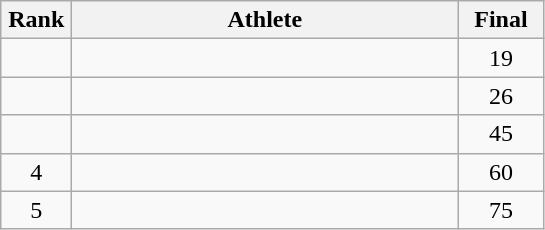<table class=wikitable style="text-align:center">
<tr>
<th width=40>Rank</th>
<th width=250>Athlete</th>
<th width=50>Final</th>
</tr>
<tr>
<td></td>
<td align=left></td>
<td>19</td>
</tr>
<tr>
<td></td>
<td align=left></td>
<td>26</td>
</tr>
<tr>
<td></td>
<td align=left></td>
<td>45</td>
</tr>
<tr>
<td>4</td>
<td align=left></td>
<td>60</td>
</tr>
<tr>
<td>5</td>
<td align=left></td>
<td>75</td>
</tr>
</table>
